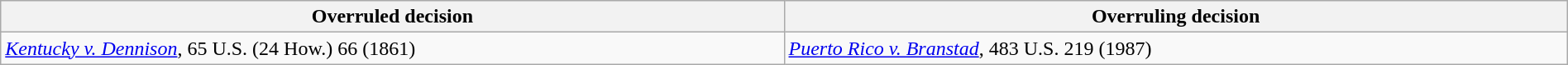<table class="wikitable sortable collapsible" style="width:100%">
<tr>
<th width="50%">Overruled decision</th>
<th width="50%">Overruling decision</th>
</tr>
<tr valign="top">
<td><em><a href='#'>Kentucky v. Dennison</a></em>, 65 U.S. (24 How.) 66 (1861)</td>
<td><em><a href='#'>Puerto Rico v. Branstad</a></em>, 483 U.S. 219 (1987)</td>
</tr>
</table>
